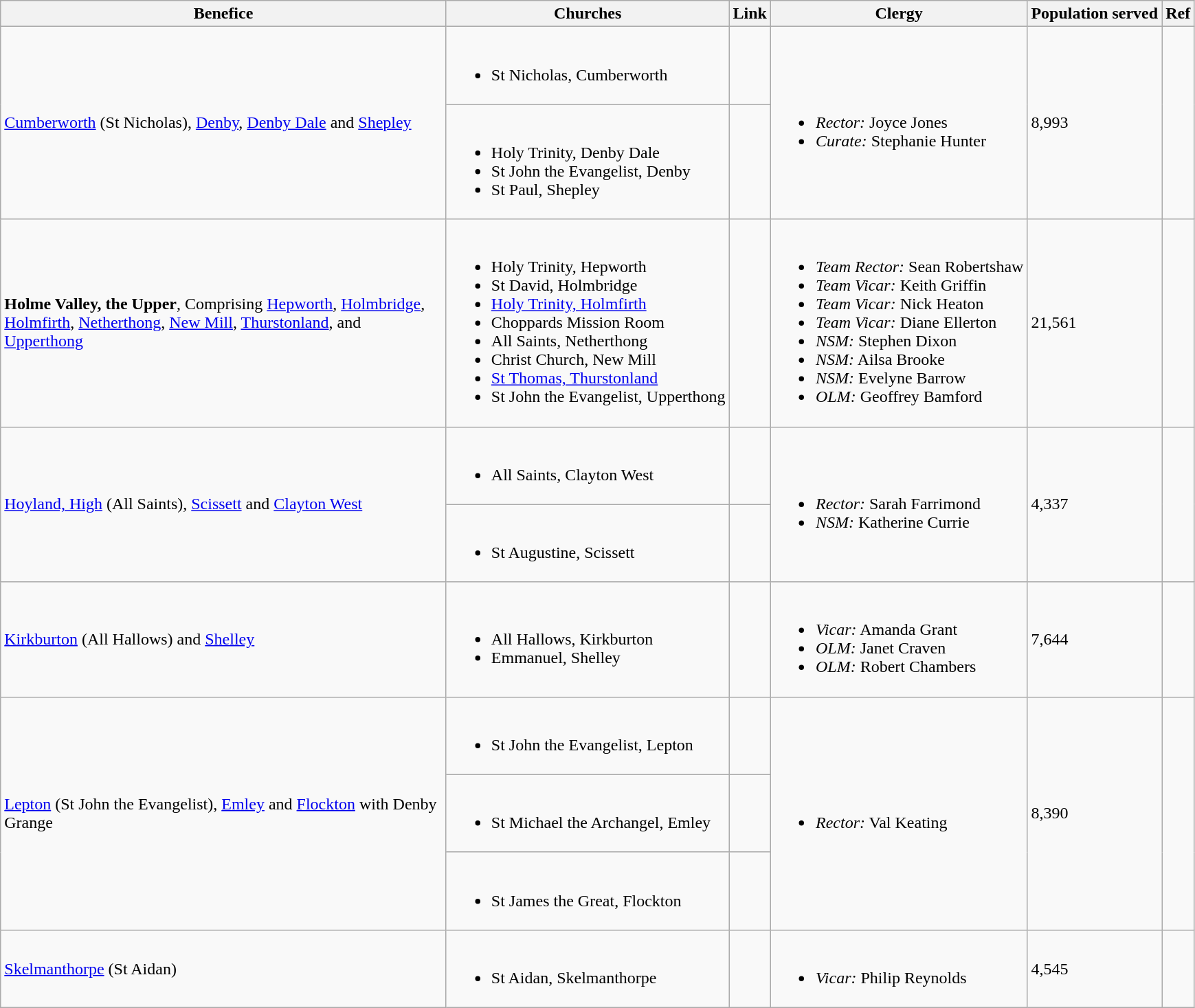<table class="wikitable">
<tr>
<th style="width:425px;">Benefice</th>
<th>Churches</th>
<th>Link</th>
<th>Clergy</th>
<th>Population served</th>
<th>Ref</th>
</tr>
<tr>
<td rowspan="2"><a href='#'>Cumberworth</a> (St Nicholas), <a href='#'>Denby</a>, <a href='#'>Denby Dale</a> and <a href='#'>Shepley</a></td>
<td><br><ul><li>St Nicholas, Cumberworth</li></ul></td>
<td></td>
<td rowspan="2"><br><ul><li><em>Rector:</em> Joyce Jones</li><li><em>Curate:</em> Stephanie Hunter</li></ul></td>
<td rowspan="2">8,993</td>
<td rowspan="2"></td>
</tr>
<tr>
<td><br><ul><li>Holy Trinity, Denby Dale</li><li>St John the Evangelist, Denby</li><li>St Paul, Shepley</li></ul></td>
<td></td>
</tr>
<tr>
<td><strong>Holme Valley, the Upper</strong>, Comprising <a href='#'>Hepworth</a>, <a href='#'>Holmbridge</a>, <a href='#'>Holmfirth</a>, <a href='#'>Netherthong</a>, <a href='#'>New Mill</a>, <a href='#'>Thurstonland</a>, and <a href='#'>Upperthong</a></td>
<td><br><ul><li>Holy Trinity, Hepworth</li><li>St David, Holmbridge</li><li><a href='#'>Holy Trinity, Holmfirth</a></li><li>Choppards Mission Room</li><li>All Saints, Netherthong</li><li>Christ Church, New Mill</li><li><a href='#'>St Thomas, Thurstonland</a></li><li>St John the Evangelist, Upperthong</li></ul></td>
<td></td>
<td><br><ul><li><em>Team Rector:</em> Sean Robertshaw</li><li><em>Team Vicar:</em> Keith Griffin</li><li><em>Team Vicar:</em> Nick Heaton</li><li><em>Team Vicar:</em> Diane Ellerton</li><li><em>NSM:</em> Stephen Dixon</li><li><em>NSM:</em> Ailsa Brooke</li><li><em>NSM:</em> Evelyne Barrow</li><li><em>OLM:</em> Geoffrey Bamford</li></ul></td>
<td>21,561</td>
<td></td>
</tr>
<tr>
<td rowspan="2"><a href='#'>Hoyland, High</a> (All Saints), <a href='#'>Scissett</a> and <a href='#'>Clayton West</a></td>
<td><br><ul><li>All Saints, Clayton West</li></ul></td>
<td></td>
<td rowspan="2"><br><ul><li><em>Rector:</em> Sarah Farrimond</li><li><em>NSM:</em> Katherine Currie</li></ul></td>
<td rowspan="2">4,337</td>
<td rowspan="2"></td>
</tr>
<tr>
<td><br><ul><li>St Augustine, Scissett</li></ul></td>
<td></td>
</tr>
<tr>
<td><a href='#'>Kirkburton</a> (All Hallows) and <a href='#'>Shelley</a></td>
<td><br><ul><li>All Hallows, Kirkburton</li><li>Emmanuel, Shelley</li></ul></td>
<td></td>
<td><br><ul><li><em>Vicar:</em> Amanda Grant</li><li><em>OLM:</em> Janet Craven</li><li><em>OLM:</em> Robert Chambers</li></ul></td>
<td>7,644</td>
<td></td>
</tr>
<tr>
<td rowspan="3"><a href='#'>Lepton</a> (St John the Evangelist), <a href='#'>Emley</a> and <a href='#'>Flockton</a> with Denby Grange</td>
<td><br><ul><li>St John the Evangelist, Lepton</li></ul></td>
<td></td>
<td rowspan="3"><br><ul><li><em>Rector:</em> Val Keating</li></ul></td>
<td rowspan="3">8,390</td>
<td rowspan="3"></td>
</tr>
<tr>
<td><br><ul><li>St Michael the Archangel, Emley</li></ul></td>
<td></td>
</tr>
<tr>
<td><br><ul><li>St James the Great, Flockton</li></ul></td>
<td></td>
</tr>
<tr>
<td><a href='#'>Skelmanthorpe</a> (St Aidan)</td>
<td><br><ul><li>St Aidan, Skelmanthorpe</li></ul></td>
<td></td>
<td><br><ul><li><em>Vicar:</em> Philip Reynolds</li></ul></td>
<td>4,545</td>
<td></td>
</tr>
</table>
